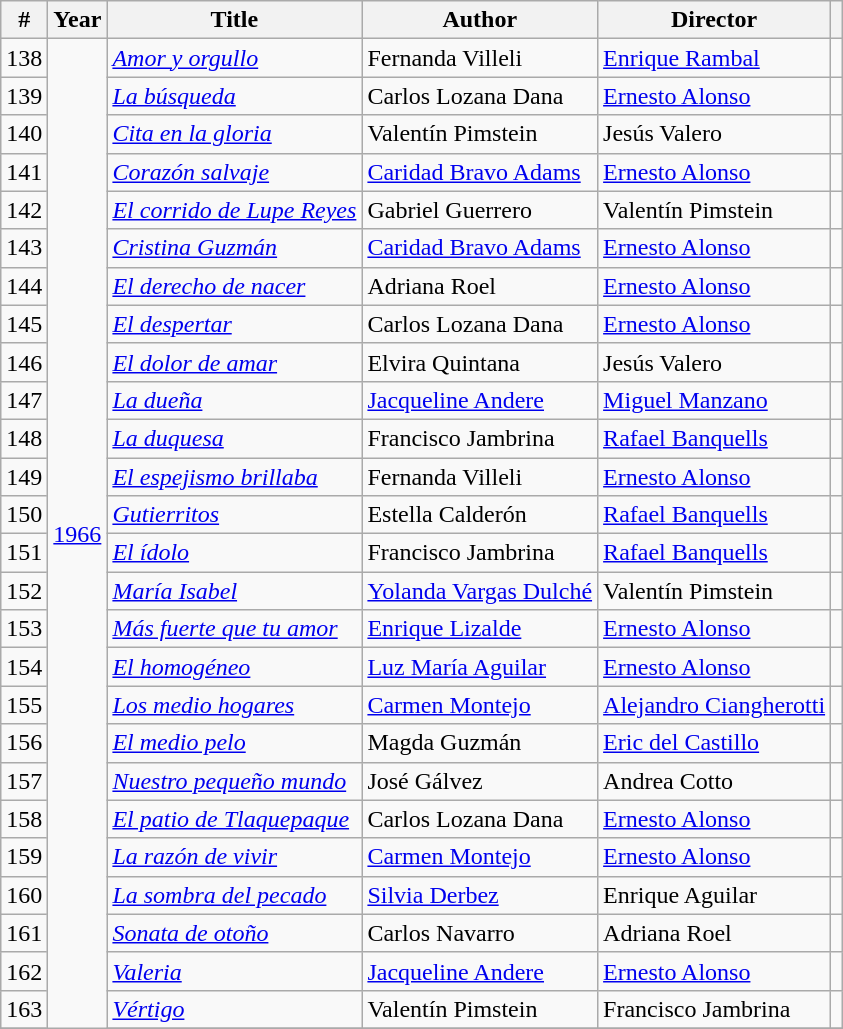<table class="wikitable sortable">
<tr>
<th>#</th>
<th>Year</th>
<th>Title</th>
<th>Author</th>
<th>Director</th>
<th></th>
</tr>
<tr>
<td>138</td>
<td rowspan="27"><a href='#'>1966</a></td>
<td><em><a href='#'>Amor y orgullo</a></em></td>
<td>Fernanda Villeli</td>
<td><a href='#'>Enrique Rambal</a></td>
<td></td>
</tr>
<tr>
<td>139</td>
<td><em><a href='#'>La búsqueda</a></em></td>
<td>Carlos Lozana Dana</td>
<td><a href='#'>Ernesto Alonso</a></td>
<td></td>
</tr>
<tr>
<td>140</td>
<td><em><a href='#'>Cita en la gloria</a></em></td>
<td>Valentín Pimstein</td>
<td>Jesús Valero</td>
<td></td>
</tr>
<tr>
<td>141</td>
<td><em><a href='#'>Corazón salvaje</a></em></td>
<td><a href='#'>Caridad Bravo Adams</a></td>
<td><a href='#'>Ernesto Alonso</a></td>
<td></td>
</tr>
<tr>
<td>142</td>
<td><em><a href='#'>El corrido de Lupe Reyes</a></em></td>
<td>Gabriel Guerrero</td>
<td>Valentín Pimstein</td>
<td></td>
</tr>
<tr>
<td>143</td>
<td><em><a href='#'>Cristina Guzmán</a></em></td>
<td><a href='#'>Caridad Bravo Adams</a></td>
<td><a href='#'>Ernesto Alonso</a></td>
<td></td>
</tr>
<tr>
<td>144</td>
<td><em><a href='#'>El derecho de nacer</a></em></td>
<td>Adriana Roel</td>
<td><a href='#'>Ernesto Alonso</a></td>
<td></td>
</tr>
<tr>
<td>145</td>
<td><em><a href='#'>El despertar</a></em></td>
<td>Carlos Lozana Dana</td>
<td><a href='#'>Ernesto Alonso</a></td>
<td></td>
</tr>
<tr>
<td>146</td>
<td><em><a href='#'>El dolor de amar</a></em></td>
<td>Elvira Quintana</td>
<td>Jesús Valero</td>
<td></td>
</tr>
<tr>
<td>147</td>
<td><em><a href='#'>La dueña</a></em></td>
<td><a href='#'>Jacqueline Andere</a></td>
<td><a href='#'>Miguel Manzano</a></td>
<td></td>
</tr>
<tr>
<td>148</td>
<td><em><a href='#'>La duquesa</a></em></td>
<td>Francisco Jambrina</td>
<td><a href='#'>Rafael Banquells</a></td>
<td></td>
</tr>
<tr>
<td>149</td>
<td><em><a href='#'>El espejismo brillaba</a></em></td>
<td>Fernanda Villeli</td>
<td><a href='#'>Ernesto Alonso</a></td>
<td></td>
</tr>
<tr>
<td>150</td>
<td><em><a href='#'>Gutierritos</a></em></td>
<td>Estella Calderón</td>
<td><a href='#'>Rafael Banquells</a></td>
<td></td>
</tr>
<tr>
<td>151</td>
<td><em><a href='#'>El ídolo</a></em></td>
<td>Francisco Jambrina</td>
<td><a href='#'>Rafael Banquells</a></td>
<td></td>
</tr>
<tr>
<td>152</td>
<td><em><a href='#'>María Isabel</a></em></td>
<td><a href='#'>Yolanda Vargas Dulché</a></td>
<td>Valentín Pimstein</td>
<td></td>
</tr>
<tr>
<td>153</td>
<td><em><a href='#'>Más fuerte que tu amor</a></em></td>
<td><a href='#'>Enrique Lizalde</a></td>
<td><a href='#'>Ernesto Alonso</a></td>
<td></td>
</tr>
<tr>
<td>154</td>
<td><em><a href='#'>El homogéneo</a></em></td>
<td><a href='#'>Luz María Aguilar</a></td>
<td><a href='#'>Ernesto Alonso</a></td>
<td></td>
</tr>
<tr>
<td>155</td>
<td><em><a href='#'>Los medio hogares</a></em></td>
<td><a href='#'>Carmen Montejo</a></td>
<td><a href='#'>Alejandro Ciangherotti</a></td>
<td></td>
</tr>
<tr>
<td>156</td>
<td><em><a href='#'>El medio pelo</a></em></td>
<td>Magda Guzmán</td>
<td><a href='#'>Eric del Castillo</a></td>
<td></td>
</tr>
<tr>
<td>157</td>
<td><em><a href='#'>Nuestro pequeño mundo</a></em></td>
<td>José Gálvez</td>
<td>Andrea Cotto</td>
<td></td>
</tr>
<tr>
<td>158</td>
<td><em><a href='#'>El patio de Tlaquepaque</a></em></td>
<td>Carlos Lozana Dana</td>
<td><a href='#'>Ernesto Alonso</a></td>
<td></td>
</tr>
<tr>
<td>159</td>
<td><em><a href='#'>La razón de vivir</a></em></td>
<td><a href='#'>Carmen Montejo</a></td>
<td><a href='#'>Ernesto Alonso</a></td>
<td></td>
</tr>
<tr>
<td>160</td>
<td><em><a href='#'>La sombra del pecado</a></em></td>
<td><a href='#'>Silvia Derbez</a></td>
<td>Enrique Aguilar</td>
<td></td>
</tr>
<tr>
<td>161</td>
<td><em><a href='#'>Sonata de otoño</a></em></td>
<td>Carlos Navarro</td>
<td>Adriana Roel</td>
<td></td>
</tr>
<tr>
<td>162</td>
<td><em><a href='#'>Valeria</a></em></td>
<td><a href='#'>Jacqueline Andere</a></td>
<td><a href='#'>Ernesto Alonso</a></td>
<td></td>
</tr>
<tr>
<td>163</td>
<td><em><a href='#'>Vértigo</a></em></td>
<td>Valentín Pimstein</td>
<td>Francisco Jambrina</td>
<td></td>
</tr>
<tr>
</tr>
</table>
